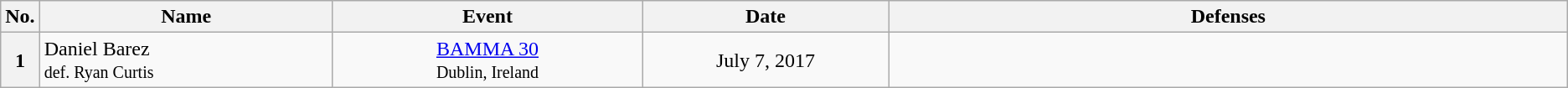<table class="wikitable">
<tr>
<th width=1%>No.</th>
<th width=19%>Name</th>
<th width=20%>Event</th>
<th width=16%>Date</th>
<th width=44%>Defenses</th>
</tr>
<tr>
<th>1</th>
<td align=left> Daniel Barez<br><small>def. Ryan Curtis</small></td>
<td align=center><a href='#'>BAMMA 30</a><br><small>Dublin, Ireland</small></td>
<td align=center>July 7, 2017</td>
<td></td>
</tr>
</table>
